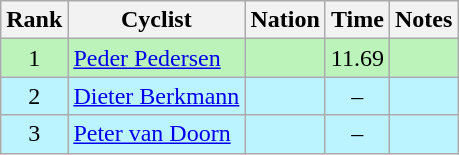<table class="wikitable sortable" style="text-align:center">
<tr>
<th>Rank</th>
<th>Cyclist</th>
<th>Nation</th>
<th>Time</th>
<th>Notes</th>
</tr>
<tr bgcolor=bbf3bb>
<td>1</td>
<td align=left data-sort-value="Pedersen, Peder"><a href='#'>Peder Pedersen</a></td>
<td align=left></td>
<td>11.69</td>
<td></td>
</tr>
<tr bgcolor=bbf3ff>
<td>2</td>
<td align=left data-sort-value="Berkmann, Dieter"><a href='#'>Dieter Berkmann</a></td>
<td align=left></td>
<td>–</td>
<td></td>
</tr>
<tr bgcolor=bbf3ff>
<td>3</td>
<td align=left data-sort-value="Doorn, Peter van"><a href='#'>Peter van Doorn</a></td>
<td align=left></td>
<td>–</td>
<td></td>
</tr>
</table>
